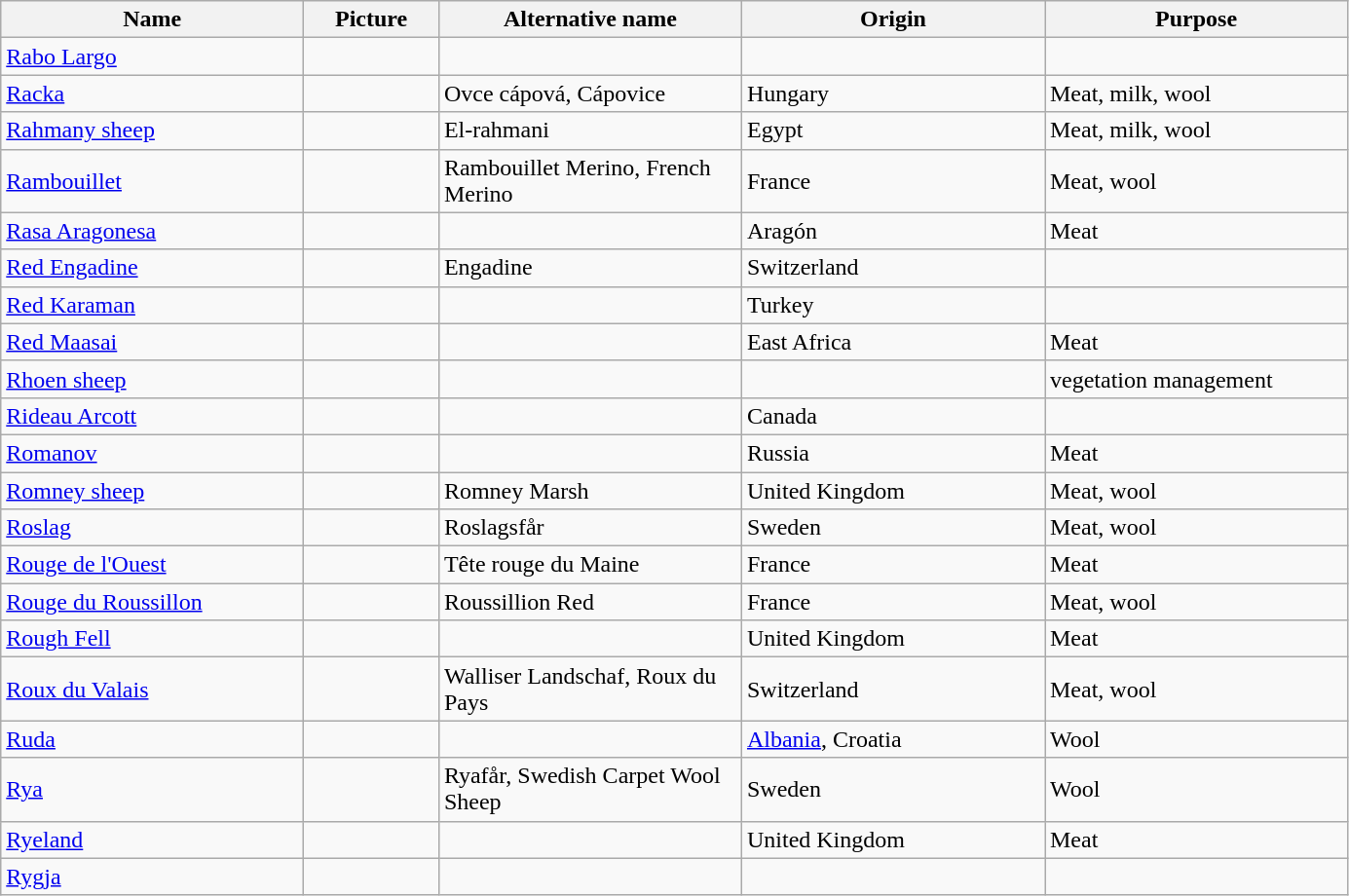<table class="wikitable sortable">
<tr>
<th width="200">Name</th>
<th width="85">Picture</th>
<th width="200">Alternative name</th>
<th width="200">Origin</th>
<th width="200">Purpose</th>
</tr>
<tr>
<td><a href='#'>Rabo Largo</a></td>
<td></td>
<td></td>
<td></td>
<td></td>
</tr>
<tr>
<td><a href='#'>Racka</a></td>
<td></td>
<td>Ovce cápová, Cápovice</td>
<td>Hungary</td>
<td>Meat, milk, wool</td>
</tr>
<tr>
<td><a href='#'>Rahmany sheep</a></td>
<td></td>
<td>El-rahmani</td>
<td>Egypt</td>
<td>Meat, milk, wool</td>
</tr>
<tr>
<td><a href='#'>Rambouillet</a></td>
<td></td>
<td>Rambouillet Merino, French Merino</td>
<td>France</td>
<td>Meat, wool</td>
</tr>
<tr>
<td><a href='#'>Rasa Aragonesa</a></td>
<td></td>
<td></td>
<td>Aragón</td>
<td>Meat</td>
</tr>
<tr>
<td><a href='#'>Red Engadine</a></td>
<td></td>
<td>Engadine</td>
<td>Switzerland</td>
<td></td>
</tr>
<tr>
<td><a href='#'>Red Karaman</a></td>
<td></td>
<td></td>
<td>Turkey</td>
<td></td>
</tr>
<tr>
<td><a href='#'>Red Maasai</a></td>
<td></td>
<td></td>
<td>East Africa</td>
<td>Meat</td>
</tr>
<tr>
<td><a href='#'>Rhoen sheep</a></td>
<td></td>
<td></td>
<td></td>
<td>vegetation management</td>
</tr>
<tr>
<td><a href='#'>Rideau Arcott</a></td>
<td></td>
<td></td>
<td>Canada</td>
<td></td>
</tr>
<tr>
<td><a href='#'>Romanov</a></td>
<td></td>
<td></td>
<td>Russia</td>
<td>Meat</td>
</tr>
<tr>
<td><a href='#'>Romney sheep</a></td>
<td></td>
<td>Romney Marsh</td>
<td>United Kingdom</td>
<td>Meat, wool</td>
</tr>
<tr>
<td><a href='#'>Roslag</a></td>
<td></td>
<td>Roslagsfår</td>
<td>Sweden</td>
<td>Meat, wool</td>
</tr>
<tr>
<td><a href='#'>Rouge de l'Ouest</a></td>
<td></td>
<td>Tête rouge du Maine</td>
<td>France</td>
<td>Meat</td>
</tr>
<tr>
<td><a href='#'>Rouge du Roussillon</a></td>
<td></td>
<td>Roussillion Red</td>
<td>France</td>
<td>Meat, wool</td>
</tr>
<tr>
<td><a href='#'>Rough Fell</a></td>
<td></td>
<td></td>
<td>United Kingdom</td>
<td>Meat</td>
</tr>
<tr>
<td><a href='#'>Roux du Valais</a></td>
<td></td>
<td>Walliser Landschaf, Roux du Pays</td>
<td>Switzerland</td>
<td>Meat, wool</td>
</tr>
<tr>
<td><a href='#'>Ruda</a></td>
<td></td>
<td></td>
<td><a href='#'>Albania</a>, Croatia</td>
<td>Wool</td>
</tr>
<tr>
<td><a href='#'>Rya</a></td>
<td></td>
<td>Ryafår, Swedish Carpet Wool Sheep</td>
<td>Sweden</td>
<td>Wool</td>
</tr>
<tr>
<td><a href='#'>Ryeland</a></td>
<td></td>
<td></td>
<td>United Kingdom</td>
<td>Meat</td>
</tr>
<tr>
<td><a href='#'>Rygja</a></td>
<td></td>
<td></td>
<td></td>
<td></td>
</tr>
</table>
